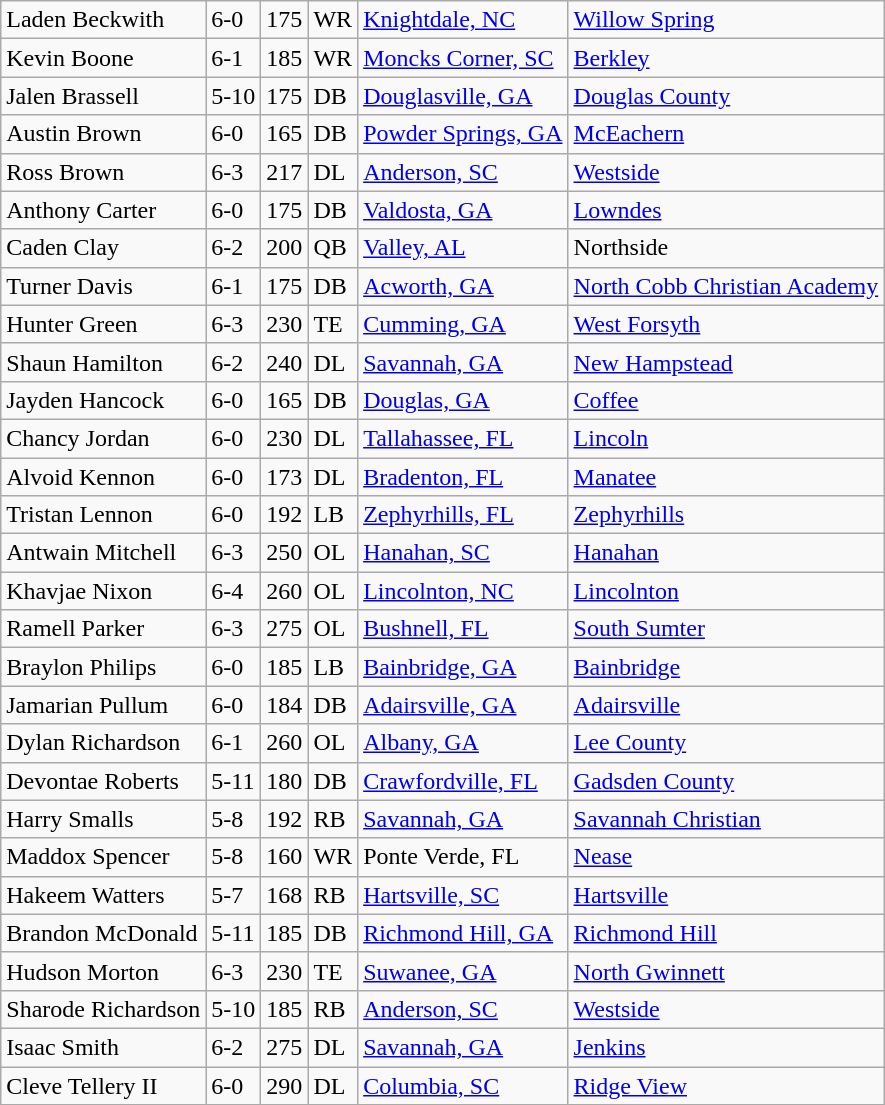<table class="wikitable sortable">
<tr>
<td>Laden Beckwith</td>
<td>6-0</td>
<td>175</td>
<td>WR</td>
<td><a href='#'>Knightdale, NC</a></td>
<td><a href='#'>Willow Spring</a></td>
</tr>
<tr>
<td>Kevin Boone</td>
<td>6-1</td>
<td>185</td>
<td>WR</td>
<td><a href='#'>Moncks Corner, SC</a></td>
<td><a href='#'>Berkley</a></td>
</tr>
<tr>
<td>Jalen Brassell</td>
<td>5-10</td>
<td>175</td>
<td>DB</td>
<td><a href='#'>Douglasville, GA</a></td>
<td><a href='#'>Douglas County</a></td>
</tr>
<tr>
<td>Austin Brown</td>
<td>6-0</td>
<td>165</td>
<td>DB</td>
<td><a href='#'>Powder Springs, GA</a></td>
<td><a href='#'>McEachern</a></td>
</tr>
<tr>
<td>Ross Brown</td>
<td>6-3</td>
<td>217</td>
<td>DL</td>
<td><a href='#'>Anderson, SC</a></td>
<td><a href='#'>Westside</a></td>
</tr>
<tr>
<td>Anthony Carter</td>
<td>6-0</td>
<td>175</td>
<td>DB</td>
<td><a href='#'>Valdosta, GA</a></td>
<td><a href='#'>Lowndes</a></td>
</tr>
<tr>
<td>Caden Clay</td>
<td>6-2</td>
<td>200</td>
<td>QB</td>
<td><a href='#'>Valley, AL</a></td>
<td>Northside</td>
</tr>
<tr>
<td>Turner Davis</td>
<td>6-1</td>
<td>175</td>
<td>DB</td>
<td><a href='#'>Acworth, GA</a></td>
<td><a href='#'>North Cobb Christian Academy</a></td>
</tr>
<tr>
<td>Hunter Green</td>
<td>6-3</td>
<td>230</td>
<td>TE</td>
<td><a href='#'>Cumming, GA</a></td>
<td><a href='#'>West Forsyth</a></td>
</tr>
<tr>
<td>Shaun Hamilton</td>
<td>6-2</td>
<td>240</td>
<td>DL</td>
<td><a href='#'>Savannah, GA</a></td>
<td><a href='#'>New Hampstead</a></td>
</tr>
<tr>
<td>Jayden Hancock</td>
<td>6-0</td>
<td>165</td>
<td>DB</td>
<td><a href='#'>Douglas, GA</a></td>
<td><a href='#'>Coffee</a></td>
</tr>
<tr>
<td>Chancy Jordan</td>
<td>6-0</td>
<td>230</td>
<td>DL</td>
<td><a href='#'>Tallahassee, FL</a></td>
<td><a href='#'>Lincoln</a></td>
</tr>
<tr>
<td>Alvoid Kennon</td>
<td>6-0</td>
<td>173</td>
<td>DL</td>
<td><a href='#'>Bradenton, FL</a></td>
<td><a href='#'>Manatee</a></td>
</tr>
<tr>
<td>Tristan Lennon</td>
<td>6-0</td>
<td>192</td>
<td>LB</td>
<td><a href='#'>Zephyrhills, FL</a></td>
<td><a href='#'>Zephyrhills</a></td>
</tr>
<tr>
<td>Antwain Mitchell</td>
<td>6-3</td>
<td>250</td>
<td>OL</td>
<td><a href='#'>Hanahan, SC</a></td>
<td><a href='#'>Hanahan</a></td>
</tr>
<tr>
<td>Khavjae Nixon</td>
<td>6-4</td>
<td>260</td>
<td>OL</td>
<td><a href='#'>Lincolnton, NC</a></td>
<td><a href='#'>Lincolnton</a></td>
</tr>
<tr>
<td>Ramell Parker</td>
<td>6-3</td>
<td>275</td>
<td>OL</td>
<td><a href='#'>Bushnell, FL</a></td>
<td><a href='#'>South Sumter</a></td>
</tr>
<tr>
<td>Braylon Philips</td>
<td>6-0</td>
<td>185</td>
<td>LB</td>
<td><a href='#'>Bainbridge, GA</a></td>
<td><a href='#'>Bainbridge</a></td>
</tr>
<tr>
<td>Jamarian Pullum</td>
<td>6-0</td>
<td>184</td>
<td>DB</td>
<td><a href='#'>Adairsville, GA</a></td>
<td><a href='#'>Adairsville</a></td>
</tr>
<tr>
<td>Dylan Richardson</td>
<td>6-1</td>
<td>260</td>
<td>OL</td>
<td><a href='#'>Albany, GA</a></td>
<td><a href='#'>Lee County</a></td>
</tr>
<tr>
<td>Devontae Roberts</td>
<td>5-11</td>
<td>180</td>
<td>DB</td>
<td><a href='#'>Crawfordville, FL</a></td>
<td><a href='#'>Gadsden County</a></td>
</tr>
<tr>
<td>Harry Smalls</td>
<td>5-8</td>
<td>192</td>
<td>RB</td>
<td><a href='#'>Savannah, GA</a></td>
<td><a href='#'>Savannah Christian</a></td>
</tr>
<tr>
<td>Maddox Spencer</td>
<td>5-8</td>
<td>160</td>
<td>WR</td>
<td>Ponte Verde, FL</td>
<td><a href='#'>Nease</a></td>
</tr>
<tr>
<td>Hakeem Watters</td>
<td>5-7</td>
<td>168</td>
<td>RB</td>
<td><a href='#'>Hartsville, SC</a></td>
<td><a href='#'>Hartsville</a></td>
</tr>
<tr>
<td>Brandon McDonald</td>
<td>5-11</td>
<td>185</td>
<td>DB</td>
<td><a href='#'>Richmond Hill, GA</a></td>
<td><a href='#'>Richmond Hill</a></td>
</tr>
<tr>
<td>Hudson Morton</td>
<td>6-3</td>
<td>230</td>
<td>TE</td>
<td><a href='#'>Suwanee, GA</a></td>
<td><a href='#'>North Gwinnett</a></td>
</tr>
<tr>
<td>Sharode Richardson</td>
<td>5-10</td>
<td>185</td>
<td>RB</td>
<td><a href='#'>Anderson, SC</a></td>
<td><a href='#'>Westside</a></td>
</tr>
<tr>
<td>Isaac Smith</td>
<td>6-2</td>
<td>275</td>
<td>DL</td>
<td><a href='#'>Savannah, GA</a></td>
<td><a href='#'>Jenkins</a></td>
</tr>
<tr>
<td>Cleve Tellery II</td>
<td>6-0</td>
<td>290</td>
<td>DL</td>
<td><a href='#'>Columbia, SC</a></td>
<td><a href='#'>Ridge View</a></td>
</tr>
<tr>
</tr>
</table>
